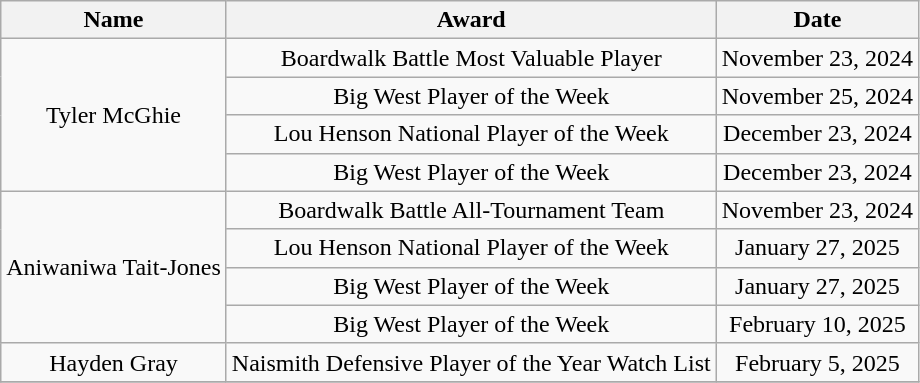<table class=wikitable style="text-align: center">
<tr align=center>
<th style=>Name</th>
<th style=>Award</th>
<th style=>Date</th>
</tr>
<tr>
<td rowspan=4>Tyler McGhie</td>
<td>Boardwalk Battle Most Valuable Player</td>
<td>November 23, 2024</td>
</tr>
<tr>
<td>Big West Player of the Week</td>
<td>November 25, 2024</td>
</tr>
<tr>
<td>Lou Henson National Player of the Week</td>
<td>December 23, 2024</td>
</tr>
<tr>
<td>Big West Player of the Week</td>
<td>December 23, 2024</td>
</tr>
<tr>
<td rowspan=4>Aniwaniwa Tait-Jones</td>
<td>Boardwalk Battle All-Tournament Team</td>
<td>November 23, 2024</td>
</tr>
<tr>
<td>Lou Henson National Player of the Week</td>
<td>January 27, 2025</td>
</tr>
<tr>
<td>Big West Player of the Week</td>
<td>January 27, 2025</td>
</tr>
<tr>
<td>Big West Player of the Week</td>
<td>February 10, 2025</td>
</tr>
<tr>
<td>Hayden Gray</td>
<td>Naismith Defensive Player of the Year Watch List</td>
<td>February 5, 2025</td>
</tr>
<tr>
</tr>
</table>
